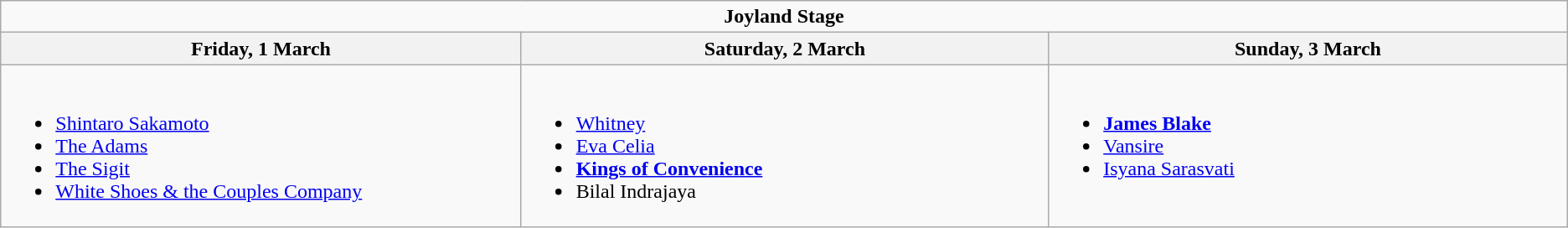<table class="wikitable">
<tr>
<td colspan="4" align="center"><strong>Joyland Stage</strong></td>
</tr>
<tr>
<th width="500">Friday, 1 March</th>
<th width="500">Saturday, 2 March</th>
<th width="500">Sunday, 3 March</th>
</tr>
<tr valign="top">
<td><br><ul><li><a href='#'>Shintaro Sakamoto</a></li><li><a href='#'>The Adams</a></li><li><a href='#'>The Sigit</a></li><li><a href='#'>White Shoes & the Couples Company</a></li></ul></td>
<td><br><ul><li><a href='#'>Whitney</a></li><li><a href='#'>Eva Celia</a></li><li><strong><a href='#'>Kings of Convenience</a></strong></li><li>Bilal Indrajaya</li></ul></td>
<td><br><ul><li><strong><a href='#'>James Blake</a></strong></li><li><a href='#'>Vansire</a></li><li><a href='#'>Isyana Sarasvati</a></li></ul></td>
</tr>
</table>
